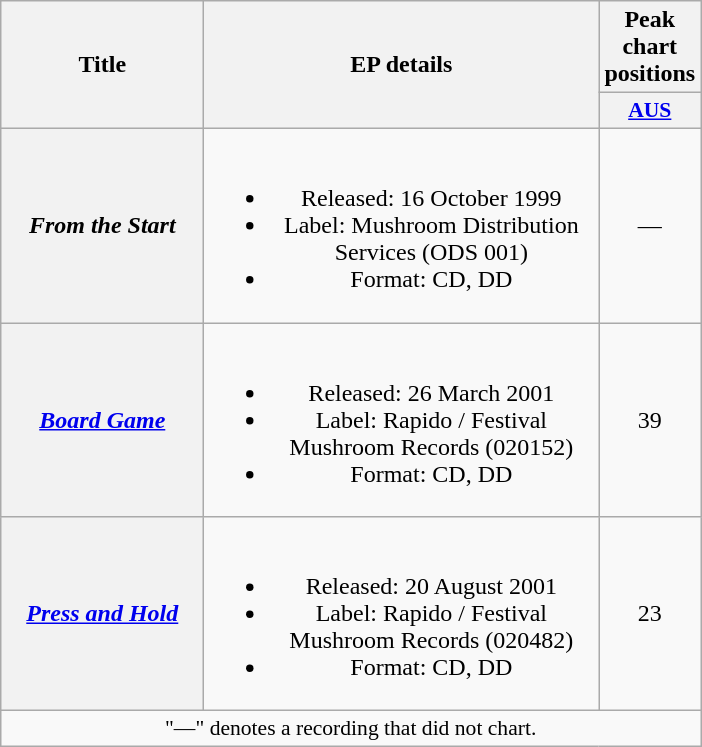<table class="wikitable plainrowheaders" style="text-align:center;" border="1">
<tr>
<th scope="col" rowspan="2" style="width:8em;">Title</th>
<th scope="col" rowspan="2" style="width:16em;">EP details</th>
<th scope="col" colspan="1">Peak chart positions</th>
</tr>
<tr>
<th scope="col" style="width:2.2em;font-size:90%;"><a href='#'>AUS</a><br></th>
</tr>
<tr>
<th scope="row"><em>From the Start</em></th>
<td><br><ul><li>Released: 16 October 1999</li><li>Label: Mushroom Distribution Services (ODS 001)</li><li>Format: CD, DD</li></ul></td>
<td>—</td>
</tr>
<tr>
<th scope="row"><em><a href='#'>Board Game</a></em></th>
<td><br><ul><li>Released: 26 March 2001</li><li>Label: Rapido / Festival Mushroom Records (020152)</li><li>Format: CD, DD</li></ul></td>
<td>39</td>
</tr>
<tr>
<th scope="row"><em><a href='#'>Press and Hold</a></em></th>
<td><br><ul><li>Released: 20 August 2001</li><li>Label: Rapido / Festival Mushroom Records (020482)</li><li>Format: CD, DD</li></ul></td>
<td>23</td>
</tr>
<tr>
<td colspan="3" style="font-size:90%">"—" denotes a recording that did not chart.</td>
</tr>
</table>
